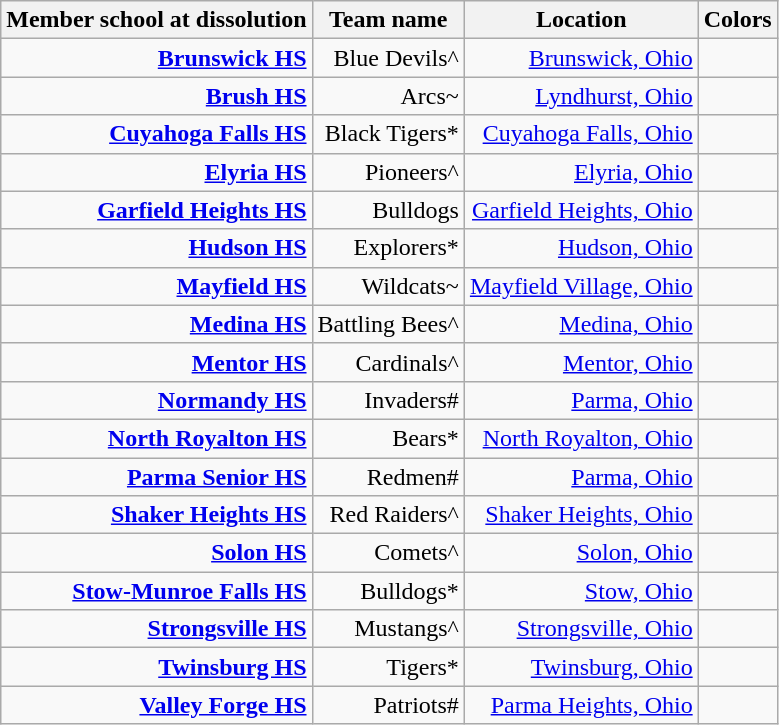<table class="wikitable" style="text-align:right">
<tr>
<th>Member school at dissolution</th>
<th>Team name</th>
<th>Location</th>
<th>Colors</th>
</tr>
<tr>
<td><strong><a href='#'>Brunswick HS</a></strong></td>
<td>Blue Devils^</td>
<td><a href='#'>Brunswick, Ohio</a></td>
<td> </td>
</tr>
<tr>
<td><strong><a href='#'>Brush HS</a></strong></td>
<td>Arcs~</td>
<td><a href='#'>Lyndhurst, Ohio</a></td>
<td> </td>
</tr>
<tr>
<td><strong><a href='#'>Cuyahoga Falls HS</a></strong></td>
<td>Black Tigers*</td>
<td><a href='#'>Cuyahoga Falls, Ohio</a></td>
<td> </td>
</tr>
<tr>
<td><strong><a href='#'>Elyria HS</a></strong></td>
<td>Pioneers^</td>
<td><a href='#'>Elyria, Ohio</a></td>
<td> </td>
</tr>
<tr>
<td><strong><a href='#'>Garfield Heights HS</a></strong></td>
<td>Bulldogs</td>
<td><a href='#'>Garfield Heights, Ohio</a></td>
<td> </td>
</tr>
<tr>
<td><strong><a href='#'>Hudson HS</a></strong></td>
<td>Explorers*</td>
<td><a href='#'>Hudson, Ohio</a></td>
<td> </td>
</tr>
<tr>
<td><strong><a href='#'>Mayfield HS</a></strong></td>
<td>Wildcats~</td>
<td><a href='#'>Mayfield Village, Ohio</a></td>
<td> </td>
</tr>
<tr>
<td><strong><a href='#'>Medina HS</a></strong></td>
<td>Battling Bees^</td>
<td><a href='#'>Medina, Ohio</a></td>
<td> </td>
</tr>
<tr>
<td><strong><a href='#'>Mentor HS</a></strong></td>
<td>Cardinals^</td>
<td><a href='#'>Mentor, Ohio</a></td>
<td> </td>
</tr>
<tr>
<td><strong><a href='#'>Normandy HS</a></strong></td>
<td>Invaders#</td>
<td><a href='#'>Parma, Ohio</a></td>
<td> </td>
</tr>
<tr>
<td><strong><a href='#'>North Royalton HS</a></strong></td>
<td>Bears*</td>
<td><a href='#'>North Royalton, Ohio</a></td>
<td> </td>
</tr>
<tr>
<td><strong><a href='#'>Parma Senior HS</a></strong></td>
<td>Redmen#</td>
<td><a href='#'>Parma, Ohio</a></td>
<td> </td>
</tr>
<tr>
<td><strong><a href='#'>Shaker Heights HS</a></strong></td>
<td>Red Raiders^</td>
<td><a href='#'>Shaker Heights, Ohio</a></td>
<td> </td>
</tr>
<tr>
<td><strong><a href='#'>Solon HS</a></strong></td>
<td>Comets^</td>
<td><a href='#'>Solon, Ohio</a></td>
<td> </td>
</tr>
<tr>
<td><strong><a href='#'>Stow-Munroe Falls HS</a></strong></td>
<td>Bulldogs*</td>
<td><a href='#'>Stow, Ohio</a></td>
<td> </td>
</tr>
<tr>
<td><strong><a href='#'>Strongsville HS</a></strong></td>
<td>Mustangs^</td>
<td><a href='#'>Strongsville, Ohio</a></td>
<td> </td>
</tr>
<tr>
<td><strong><a href='#'>Twinsburg HS</a></strong></td>
<td>Tigers*</td>
<td><a href='#'>Twinsburg, Ohio</a></td>
<td> </td>
</tr>
<tr>
<td><strong><a href='#'>Valley Forge HS</a></strong></td>
<td>Patriots#</td>
<td><a href='#'>Parma Heights, Ohio</a></td>
<td> </td>
</tr>
</table>
